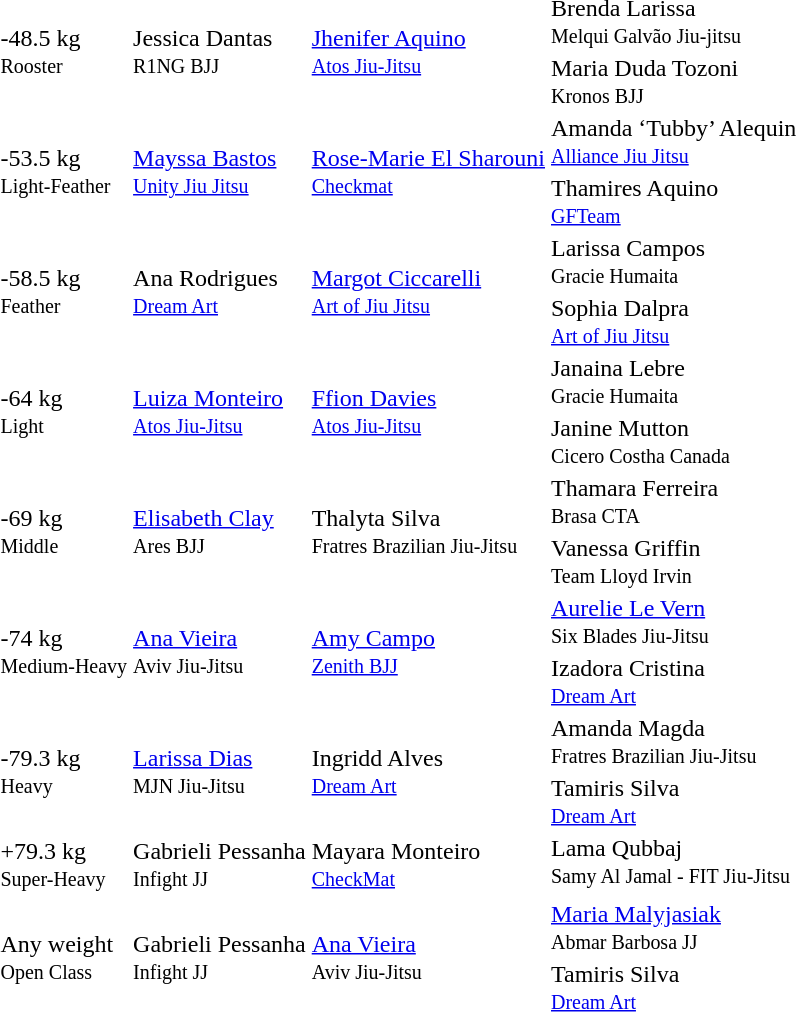<table>
<tr>
<td rowspan=2>-48.5 kg<br><small>Rooster</small></td>
<td rowspan=2> Jessica Dantas<br><small>R1NG BJJ</small></td>
<td rowspan=2> <a href='#'>Jhenifer Aquino</a><br><small><a href='#'>Atos Jiu-Jitsu</a></small></td>
<td> Brenda Larissa<br><small>Melqui Galvão Jiu-jitsu</small></td>
</tr>
<tr>
<td> Maria Duda Tozoni<br><small>Kronos BJJ</small></td>
</tr>
<tr>
<td rowspan=2>-53.5 kg<br><small>Light-Feather</small></td>
<td rowspan=2> <a href='#'>Mayssa Bastos</a><br><small><a href='#'>Unity Jiu Jitsu</a></small></td>
<td rowspan=2> <a href='#'>Rose-Marie El Sharouni</a><br><small><a href='#'>Checkmat</a></small></td>
<td> Amanda ‘Tubby’ Alequin<br><small><a href='#'>Alliance Jiu Jitsu</a></small></td>
</tr>
<tr>
<td> Thamires Aquino<br><small><a href='#'>GFTeam</a></small></td>
</tr>
<tr>
<td rowspan=2>-58.5 kg<br><small>Feather</small></td>
<td rowspan=2> Ana Rodrigues<br><small><a href='#'>Dream Art</a></small></td>
<td rowspan=2> <a href='#'>Margot Ciccarelli</a><br><small><a href='#'>Art of Jiu Jitsu</a></small></td>
<td> Larissa Campos<br><small>Gracie Humaita</small></td>
</tr>
<tr>
<td>Sophia Dalpra<br><small><a href='#'>Art of Jiu Jitsu</a></small></td>
</tr>
<tr>
<td rowspan=2>-64 kg<br><small>Light</small></td>
<td rowspan=2> <a href='#'>Luiza Monteiro</a><br><small><a href='#'>Atos Jiu-Jitsu</a></small></td>
<td rowspan=2> <a href='#'>Ffion Davies</a><br><small><a href='#'>Atos Jiu-Jitsu</a></small></td>
<td> Janaina Lebre<br><small>Gracie Humaita</small></td>
</tr>
<tr>
<td> Janine Mutton<br><small>Cicero Costha Canada</small></td>
</tr>
<tr>
<td rowspan=2>-69 kg<br><small>Middle</small></td>
<td rowspan=2> <a href='#'>Elisabeth Clay</a><br><small>Ares BJJ</small></td>
<td rowspan=2> Thalyta Silva<br><small>Fratres Brazilian Jiu-Jitsu</small></td>
<td> Thamara Ferreira<br><small>Brasa CTA</small></td>
</tr>
<tr>
<td> Vanessa Griffin<br><small>Team Lloyd Irvin</small></td>
</tr>
<tr>
<td rowspan=2>-74 kg<br><small>Medium-Heavy</small></td>
<td rowspan=2> <a href='#'>Ana Vieira</a><br><small>Aviv Jiu-Jitsu</small></td>
<td rowspan=2> <a href='#'>Amy Campo</a><br><small><a href='#'>Zenith BJJ</a></small></td>
<td> <a href='#'>Aurelie Le Vern</a><br><small>Six Blades Jiu-Jitsu</small></td>
</tr>
<tr>
<td> Izadora Cristina<br><small><a href='#'>Dream Art</a></small></td>
</tr>
<tr>
<td rowspan=2>-79.3 kg<br><small>Heavy</small></td>
<td rowspan=2> <a href='#'>Larissa Dias</a><br><small>MJN Jiu-Jitsu</small></td>
<td rowspan=2> Ingridd Alves<br><small><a href='#'>Dream Art</a></small></td>
<td> Amanda Magda<br><small>Fratres Brazilian Jiu-Jitsu</small></td>
</tr>
<tr>
<td> Tamiris Silva<br><small><a href='#'>Dream Art</a></small></td>
</tr>
<tr>
<td rowspan=2>+79.3 kg<br><small>Super-Heavy</small></td>
<td rowspan=2> Gabrieli Pessanha<br><small>Infight JJ</small></td>
<td rowspan=2> Mayara Monteiro<br><small><a href='#'>CheckMat</a></small></td>
<td> Lama Qubbaj<br><small>Samy Al Jamal - FIT Jiu-Jitsu</small></td>
</tr>
<tr>
<td></td>
</tr>
<tr>
<td rowspan=2>Any weight<br><small>Open Class</small></td>
<td rowspan=2> Gabrieli Pessanha<br><small>Infight JJ</small></td>
<td rowspan=2> <a href='#'>Ana Vieira</a><br><small>Aviv Jiu-Jitsu</small></td>
<td> <a href='#'>Maria Malyjasiak</a><br><small>Abmar Barbosa JJ</small></td>
</tr>
<tr>
<td> Tamiris Silva<br><small><a href='#'>Dream Art</a></small></td>
</tr>
<tr>
</tr>
</table>
